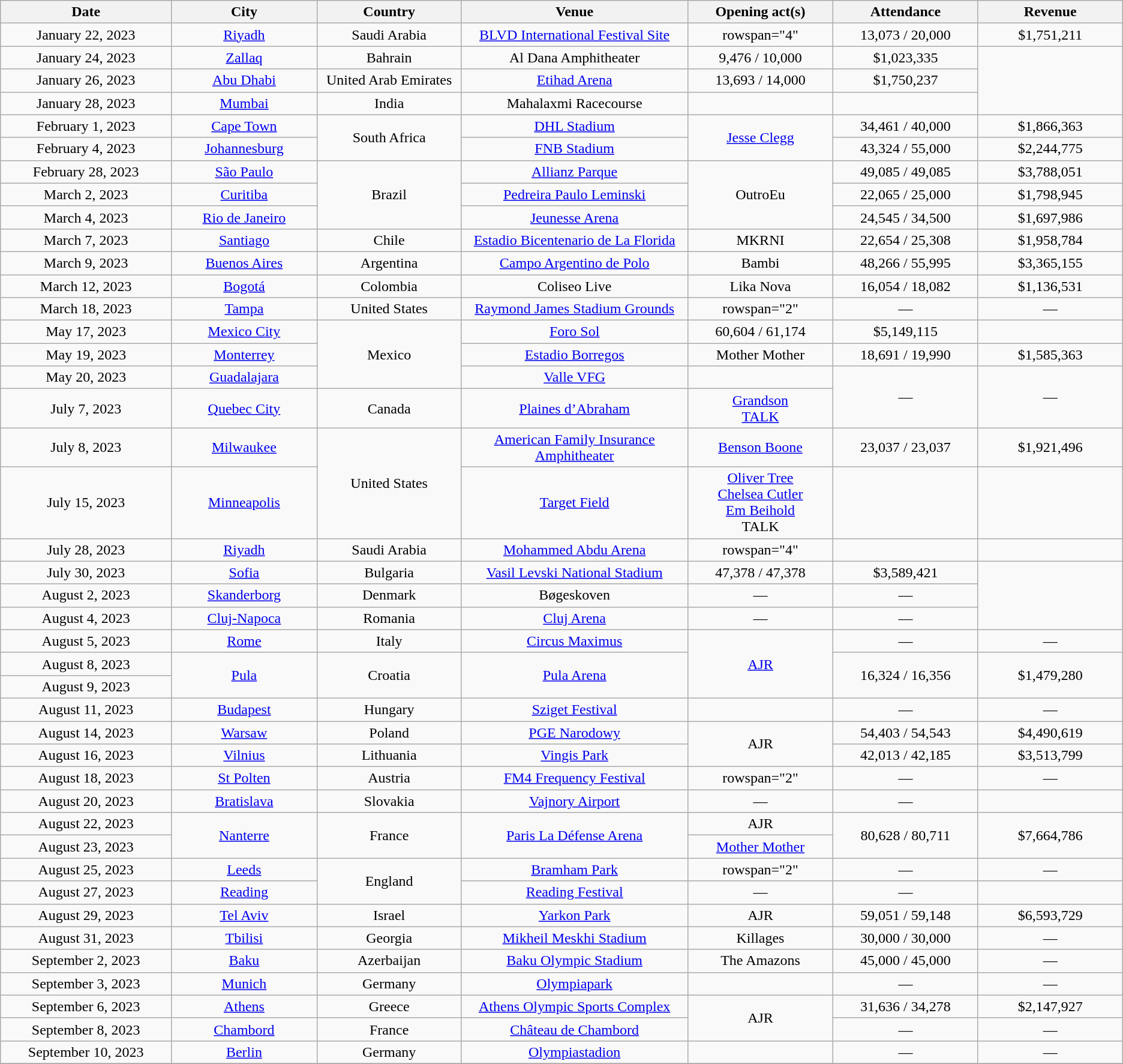<table class="wikitable plainrowheaders" style="text-align:center;">
<tr>
<th cope="col" style="width:12em;">Date</th>
<th scope="col" style="width:10em;">City</th>
<th scope="col" style="width:10em;">Country</th>
<th scope="col" style="width:16em;">Venue</th>
<th scope="col" style="width:10em;">Opening act(s)</th>
<th scope="col" style="width:10em;">Attendance</th>
<th scope="col" style="width:10em;">Revenue</th>
</tr>
<tr>
<td>January 22, 2023</td>
<td><a href='#'>Riyadh</a></td>
<td>Saudi Arabia</td>
<td><a href='#'>BLVD International Festival Site</a></td>
<td>rowspan="4" </td>
<td>13,073 / 20,000</td>
<td>$1,751,211</td>
</tr>
<tr>
<td>January 24, 2023</td>
<td><a href='#'>Zallaq</a></td>
<td>Bahrain</td>
<td>Al Dana Amphitheater</td>
<td>9,476 / 10,000</td>
<td>$1,023,335</td>
</tr>
<tr>
<td>January 26, 2023</td>
<td><a href='#'>Abu Dhabi</a></td>
<td>United Arab Emirates</td>
<td><a href='#'>Etihad Arena</a></td>
<td>13,693 / 14,000</td>
<td>$1,750,237</td>
</tr>
<tr>
<td>January 28, 2023</td>
<td><a href='#'>Mumbai</a></td>
<td>India</td>
<td>Mahalaxmi Racecourse</td>
<td></td>
<td></td>
</tr>
<tr>
<td>February 1, 2023</td>
<td><a href='#'>Cape Town</a></td>
<td rowspan="2">South Africa</td>
<td><a href='#'>DHL Stadium</a></td>
<td rowspan="2"><a href='#'>Jesse Clegg</a></td>
<td>34,461 / 40,000</td>
<td>$1,866,363</td>
</tr>
<tr>
<td>February 4, 2023</td>
<td><a href='#'>Johannesburg</a></td>
<td><a href='#'>FNB Stadium</a></td>
<td>43,324 / 55,000</td>
<td>$2,244,775</td>
</tr>
<tr>
<td>February 28, 2023</td>
<td><a href='#'>São Paulo</a></td>
<td rowspan="3">Brazil</td>
<td><a href='#'>Allianz Parque</a></td>
<td rowspan="3">OutroEu</td>
<td>49,085 / 49,085</td>
<td>$3,788,051</td>
</tr>
<tr>
<td>March 2, 2023</td>
<td><a href='#'>Curitiba</a></td>
<td><a href='#'>Pedreira Paulo Leminski</a></td>
<td>22,065 / 25,000</td>
<td>$1,798,945</td>
</tr>
<tr>
<td>March 4, 2023</td>
<td><a href='#'>Rio de Janeiro</a></td>
<td><a href='#'>Jeunesse Arena</a></td>
<td>24,545 / 34,500</td>
<td>$1,697,986</td>
</tr>
<tr>
<td>March 7, 2023</td>
<td><a href='#'>Santiago</a></td>
<td>Chile</td>
<td><a href='#'>Estadio Bicentenario de La Florida</a></td>
<td>MKRNI</td>
<td>22,654 / 25,308</td>
<td>$1,958,784</td>
</tr>
<tr>
<td>March 9, 2023</td>
<td><a href='#'>Buenos Aires</a></td>
<td>Argentina</td>
<td><a href='#'>Campo Argentino de Polo</a></td>
<td>Bambi</td>
<td>48,266 / 55,995</td>
<td>$3,365,155</td>
</tr>
<tr>
<td>March 12, 2023</td>
<td><a href='#'>Bogotá</a></td>
<td>Colombia</td>
<td>Coliseo Live</td>
<td>Lika Nova</td>
<td>16,054 / 18,082</td>
<td>$1,136,531</td>
</tr>
<tr>
<td>March 18, 2023</td>
<td><a href='#'>Tampa</a></td>
<td>United States</td>
<td><a href='#'>Raymond James Stadium Grounds</a></td>
<td>rowspan="2" </td>
<td>—</td>
<td>—</td>
</tr>
<tr>
<td>May 17, 2023</td>
<td><a href='#'>Mexico City</a></td>
<td rowspan="3">Mexico</td>
<td><a href='#'>Foro Sol</a></td>
<td>60,604 / 61,174</td>
<td>$5,149,115</td>
</tr>
<tr>
<td>May 19, 2023</td>
<td><a href='#'>Monterrey</a></td>
<td><a href='#'>Estadio Borregos</a></td>
<td>Mother Mother</td>
<td>18,691 / 19,990</td>
<td>$1,585,363</td>
</tr>
<tr>
<td>May 20, 2023</td>
<td><a href='#'>Guadalajara</a></td>
<td><a href='#'>Valle VFG</a></td>
<td></td>
<td rowspan = "2">—</td>
<td rowspan = "2">—</td>
</tr>
<tr>
<td>July 7, 2023</td>
<td><a href='#'>Quebec City</a></td>
<td>Canada</td>
<td><a href='#'>Plaines d’Abraham</a></td>
<td><a href='#'>Grandson</a><br><a href='#'>TALK</a></td>
</tr>
<tr>
<td>July 8, 2023</td>
<td><a href='#'>Milwaukee</a></td>
<td rowspan="2">United States</td>
<td><a href='#'>American Family Insurance Amphitheater</a></td>
<td><a href='#'>Benson Boone</a></td>
<td>23,037 / 23,037</td>
<td>$1,921,496</td>
</tr>
<tr>
<td>July 15, 2023</td>
<td><a href='#'>Minneapolis</a></td>
<td><a href='#'>Target Field</a></td>
<td><a href='#'>Oliver Tree</a><br><a href='#'>Chelsea Cutler</a><br><a href='#'>Em Beihold</a><br>TALK</td>
<td></td>
<td></td>
</tr>
<tr>
<td>July 28, 2023</td>
<td><a href='#'>Riyadh</a></td>
<td>Saudi Arabia</td>
<td><a href='#'>Mohammed Abdu Arena</a></td>
<td>rowspan="4" </td>
<td></td>
<td></td>
</tr>
<tr>
<td>July 30, 2023</td>
<td><a href='#'>Sofia</a></td>
<td>Bulgaria</td>
<td><a href='#'>Vasil Levski National Stadium</a></td>
<td>47,378 / 47,378</td>
<td>$3,589,421</td>
</tr>
<tr>
<td>August 2, 2023</td>
<td><a href='#'>Skanderborg</a></td>
<td>Denmark</td>
<td>Bøgeskoven</td>
<td>—</td>
<td>—</td>
</tr>
<tr>
<td>August 4, 2023</td>
<td><a href='#'>Cluj-Napoca</a></td>
<td>Romania</td>
<td><a href='#'>Cluj Arena</a></td>
<td>—</td>
<td>—</td>
</tr>
<tr>
<td>August 5, 2023</td>
<td><a href='#'>Rome</a></td>
<td>Italy</td>
<td><a href='#'>Circus Maximus</a></td>
<td rowspan="3"><a href='#'>AJR</a></td>
<td>—</td>
<td>—</td>
</tr>
<tr>
<td>August 8, 2023</td>
<td rowspan="2"><a href='#'>Pula</a></td>
<td rowspan="2">Croatia</td>
<td rowspan="2"><a href='#'>Pula Arena</a></td>
<td rowspan="2">16,324 / 16,356</td>
<td rowspan="2">$1,479,280</td>
</tr>
<tr>
<td scope="row">August 9, 2023</td>
</tr>
<tr>
<td>August 11, 2023</td>
<td><a href='#'>Budapest</a></td>
<td>Hungary</td>
<td><a href='#'>Sziget Festival</a></td>
<td></td>
<td>—</td>
<td>—</td>
</tr>
<tr>
<td>August 14, 2023</td>
<td><a href='#'>Warsaw</a></td>
<td>Poland</td>
<td><a href='#'>PGE Narodowy</a></td>
<td rowspan="2">AJR</td>
<td>54,403 / 54,543</td>
<td>$4,490,619</td>
</tr>
<tr>
<td>August 16, 2023</td>
<td><a href='#'>Vilnius</a></td>
<td>Lithuania</td>
<td><a href='#'>Vingis Park</a></td>
<td>42,013 / 42,185</td>
<td>$3,513,799</td>
</tr>
<tr>
<td>August 18, 2023</td>
<td><a href='#'>St Polten</a></td>
<td>Austria</td>
<td><a href='#'>FM4 Frequency Festival</a></td>
<td>rowspan="2" </td>
<td>—</td>
<td>—</td>
</tr>
<tr>
<td>August 20, 2023</td>
<td><a href='#'>Bratislava</a></td>
<td>Slovakia</td>
<td><a href='#'>Vajnory Airport</a></td>
<td>—</td>
<td>—</td>
</tr>
<tr>
<td>August 22, 2023</td>
<td rowspan="2"><a href='#'>Nanterre</a></td>
<td rowspan="2">France</td>
<td rowspan="2"><a href='#'>Paris La Défense Arena</a></td>
<td>AJR</td>
<td rowspan="2">80,628 / 80,711</td>
<td rowspan="2">$7,664,786</td>
</tr>
<tr>
<td scope="row">August 23, 2023</td>
<td><a href='#'>Mother Mother</a></td>
</tr>
<tr>
<td>August 25, 2023</td>
<td><a href='#'>Leeds</a></td>
<td rowspan="2">England</td>
<td><a href='#'>Bramham Park</a></td>
<td>rowspan="2" </td>
<td>—</td>
<td>—</td>
</tr>
<tr>
<td>August 27, 2023</td>
<td><a href='#'>Reading</a></td>
<td><a href='#'>Reading Festival</a></td>
<td>—</td>
<td>—</td>
</tr>
<tr>
<td>August 29, 2023</td>
<td><a href='#'>Tel Aviv</a></td>
<td>Israel</td>
<td><a href='#'>Yarkon Park</a></td>
<td>AJR</td>
<td>59,051 / 59,148</td>
<td>$6,593,729</td>
</tr>
<tr>
<td>August 31, 2023</td>
<td><a href='#'>Tbilisi</a></td>
<td>Georgia</td>
<td><a href='#'>Mikheil Meskhi Stadium</a></td>
<td>Killages</td>
<td>30,000 / 30,000</td>
<td>—</td>
</tr>
<tr>
<td>September 2, 2023</td>
<td><a href='#'>Baku</a></td>
<td>Azerbaijan</td>
<td><a href='#'>Baku Olympic Stadium</a></td>
<td>The Amazons</td>
<td>45,000 / 45,000</td>
<td>—</td>
</tr>
<tr>
<td>September 3, 2023</td>
<td><a href='#'>Munich</a></td>
<td>Germany</td>
<td><a href='#'>Olympiapark</a></td>
<td></td>
<td>—</td>
<td>—</td>
</tr>
<tr>
<td>September 6, 2023</td>
<td><a href='#'>Athens</a></td>
<td>Greece</td>
<td><a href='#'>Athens Olympic Sports Complex</a></td>
<td rowspan="2">AJR</td>
<td>31,636 / 34,278</td>
<td>$2,147,927</td>
</tr>
<tr>
<td>September 8, 2023</td>
<td><a href='#'>Chambord</a></td>
<td>France</td>
<td><a href='#'>Château de Chambord</a></td>
<td>—</td>
<td>—</td>
</tr>
<tr>
<td>September 10, 2023 </td>
<td><a href='#'>Berlin</a></td>
<td>Germany</td>
<td><a href='#'>Olympiastadion</a></td>
<td></td>
<td>—</td>
<td>—</td>
</tr>
<tr>
</tr>
</table>
